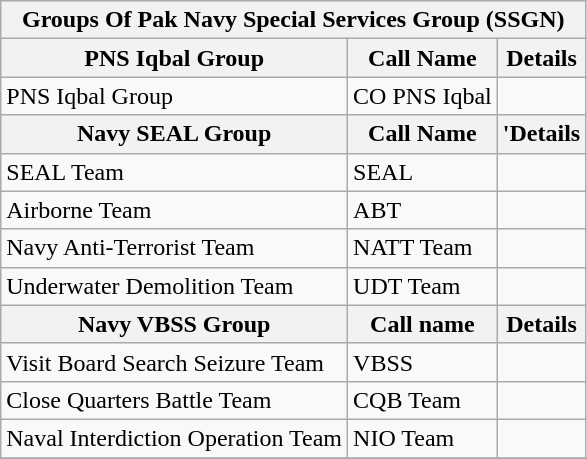<table class="wikitable">
<tr>
<th colspan="3">Groups Of  Pak Navy Special Services Group (SSGN)</th>
</tr>
<tr>
<th><strong>PNS Iqbal Group</strong></th>
<th><strong>Call Name</strong></th>
<th><strong>Details</strong></th>
</tr>
<tr>
<td>PNS Iqbal Group</td>
<td>CO PNS Iqbal</td>
<td></td>
</tr>
<tr>
<th><strong>Navy SEAL Group </strong></th>
<th><strong> Call Name </strong></th>
<th><strong>'Details</strong></th>
</tr>
<tr>
<td>SEAL Team</td>
<td>SEAL</td>
<td></td>
</tr>
<tr>
<td>Airborne Team</td>
<td>ABT</td>
<td></td>
</tr>
<tr>
<td>Navy Anti-Terrorist Team</td>
<td>NATT Team</td>
<td></td>
</tr>
<tr>
<td>Underwater Demolition Team</td>
<td>UDT Team</td>
<td></td>
</tr>
<tr>
<th>Navy VBSS Group</th>
<th>Call name</th>
<th>Details</th>
</tr>
<tr>
<td>Visit Board Search Seizure Team</td>
<td>VBSS</td>
<td></td>
</tr>
<tr>
<td>Close Quarters Battle Team</td>
<td>CQB Team</td>
<td></td>
</tr>
<tr>
<td>Naval Interdiction Operation Team</td>
<td>NIO Team</td>
<td></td>
</tr>
<tr>
</tr>
</table>
